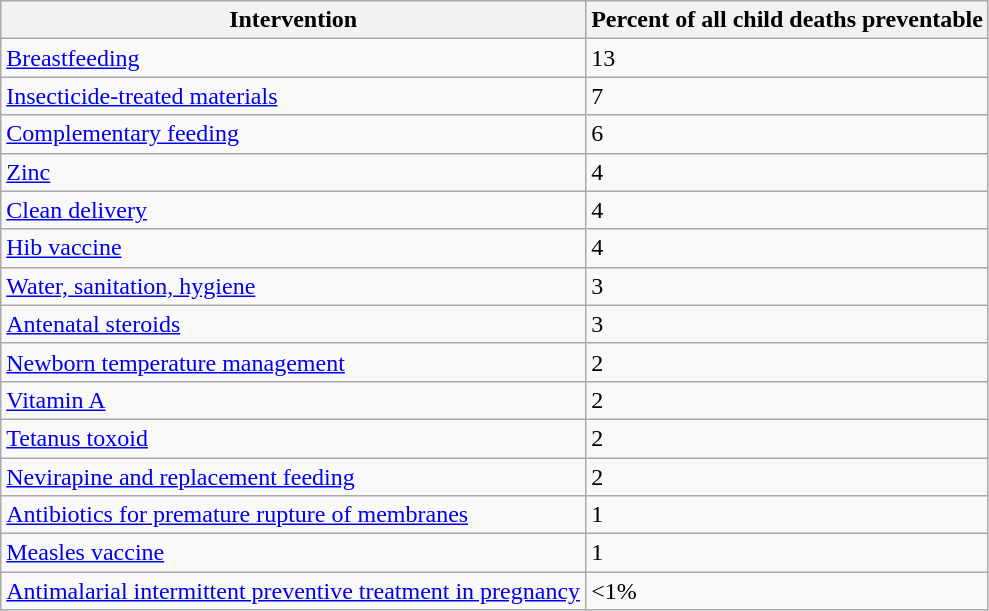<table class="wikitable">
<tr>
<th>Intervention</th>
<th>Percent of all child deaths preventable</th>
</tr>
<tr>
<td><a href='#'>Breastfeeding</a></td>
<td>13</td>
</tr>
<tr>
<td><a href='#'>Insecticide-treated materials</a></td>
<td>7</td>
</tr>
<tr>
<td><a href='#'>Complementary feeding</a></td>
<td>6</td>
</tr>
<tr>
<td><a href='#'>Zinc</a></td>
<td>4</td>
</tr>
<tr>
<td><a href='#'>Clean delivery</a></td>
<td>4</td>
</tr>
<tr>
<td><a href='#'>Hib vaccine</a></td>
<td>4</td>
</tr>
<tr>
<td><a href='#'>Water, sanitation, hygiene</a></td>
<td>3</td>
</tr>
<tr>
<td><a href='#'>Antenatal steroids</a></td>
<td>3</td>
</tr>
<tr>
<td><a href='#'>Newborn temperature management</a></td>
<td>2</td>
</tr>
<tr>
<td><a href='#'>Vitamin A</a></td>
<td>2</td>
</tr>
<tr>
<td><a href='#'>Tetanus toxoid</a></td>
<td>2</td>
</tr>
<tr>
<td><a href='#'>Nevirapine and replacement feeding</a></td>
<td>2</td>
</tr>
<tr>
<td><a href='#'>Antibiotics for premature rupture of membranes</a></td>
<td>1</td>
</tr>
<tr>
<td><a href='#'>Measles vaccine</a></td>
<td>1</td>
</tr>
<tr>
<td><a href='#'>Antimalarial intermittent preventive treatment in pregnancy</a></td>
<td><1%</td>
</tr>
</table>
